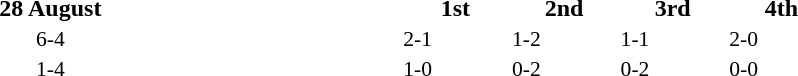<table width=60% cellspacing=1>
<tr>
<th width=20%></th>
<th width=12%>28 August</th>
<th width=20%></th>
<th width=8%>1st</th>
<th width=8%>2nd</th>
<th width=8%>3rd</th>
<th width=8%>4th</th>
</tr>
<tr style=font-size:90%>
<td align=right><strong></strong></td>
<td align=center>6-4</td>
<td></td>
<td>2-1</td>
<td>1-2</td>
<td>1-1</td>
<td>2-0</td>
</tr>
<tr style=font-size:90%>
<td align=right></td>
<td align=center>1-4</td>
<td><strong></strong></td>
<td>1-0</td>
<td>0-2</td>
<td>0-2</td>
<td>0-0</td>
</tr>
</table>
